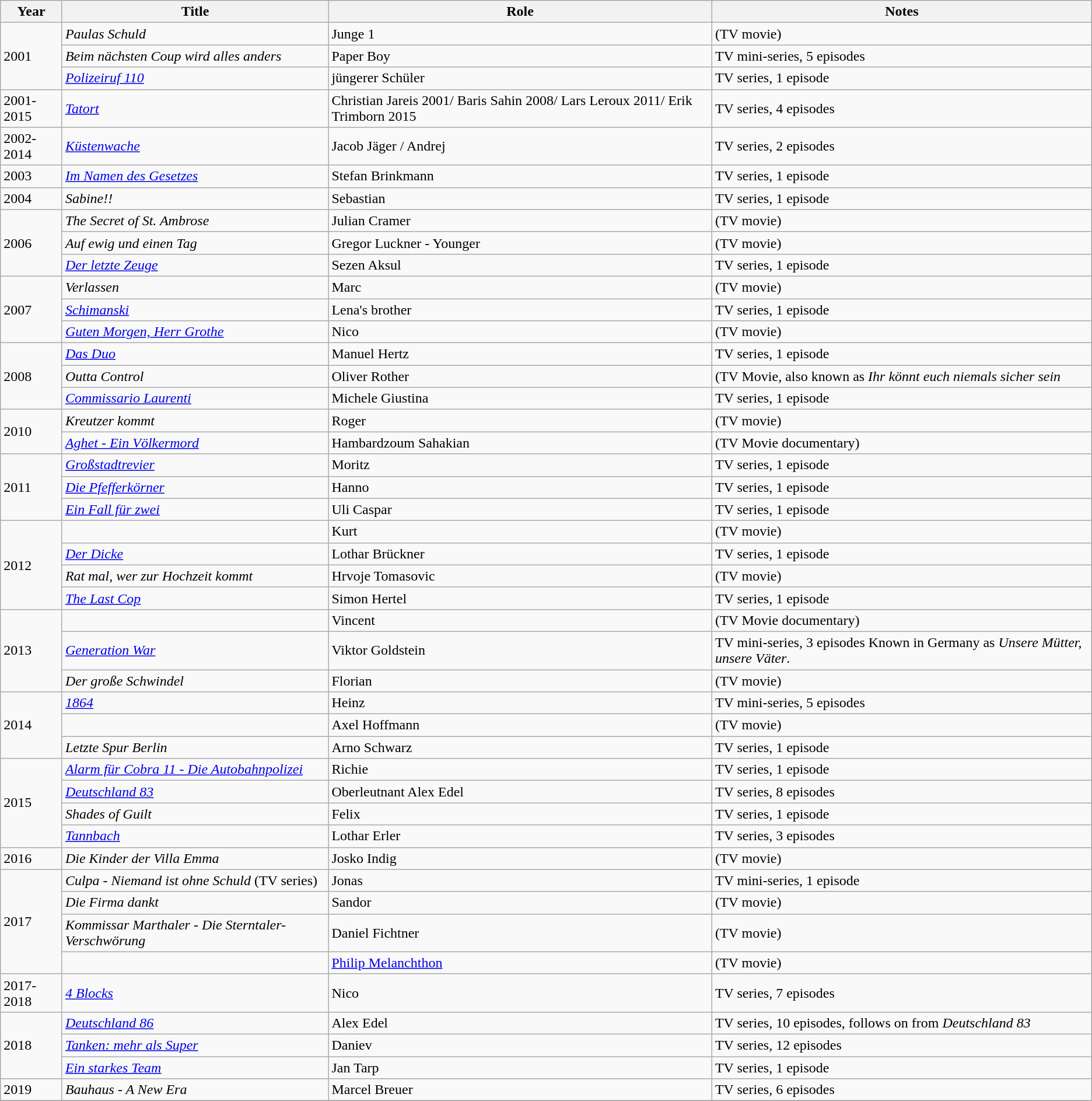<table class="wikitable sortable">
<tr>
<th>Year</th>
<th>Title</th>
<th>Role</th>
<th>Notes</th>
</tr>
<tr>
<td rowspan=3>2001</td>
<td><em>Paulas Schuld</em></td>
<td>Junge 1</td>
<td>(TV movie)</td>
</tr>
<tr>
<td><em>Beim nächsten Coup wird alles anders</em></td>
<td>Paper Boy</td>
<td>TV mini-series, 5 episodes</td>
</tr>
<tr>
<td><em><a href='#'>Polizeiruf 110</a></em></td>
<td>jüngerer Schüler</td>
<td>TV series, 1 episode</td>
</tr>
<tr>
<td>2001-2015</td>
<td><em><a href='#'>Tatort</a></em></td>
<td>Christian Jareis 2001/ Baris Sahin 2008/ Lars Leroux 2011/ Erik Trimborn 2015</td>
<td>TV series, 4 episodes</td>
</tr>
<tr>
<td>2002-2014</td>
<td><em><a href='#'>Küstenwache</a></em></td>
<td>Jacob Jäger / Andrej</td>
<td>TV series, 2 episodes</td>
</tr>
<tr>
<td>2003</td>
<td><em><a href='#'>Im Namen des Gesetzes</a></em></td>
<td>Stefan Brinkmann</td>
<td>TV series, 1 episode</td>
</tr>
<tr>
<td>2004</td>
<td><em>Sabine!!</em></td>
<td>Sebastian</td>
<td>TV series, 1 episode</td>
</tr>
<tr>
<td rowspan=3>2006</td>
<td><em>The Secret of St. Ambrose</em></td>
<td>Julian Cramer</td>
<td>(TV movie)</td>
</tr>
<tr>
<td><em>Auf ewig und einen Tag</em></td>
<td>Gregor Luckner - Younger</td>
<td>(TV movie)</td>
</tr>
<tr>
<td><em><a href='#'>Der letzte Zeuge</a></em></td>
<td>Sezen Aksul</td>
<td>TV series, 1 episode</td>
</tr>
<tr>
<td rowspan=3>2007</td>
<td><em>Verlassen</em></td>
<td>Marc</td>
<td>(TV movie)</td>
</tr>
<tr>
<td><em><a href='#'>Schimanski</a></em></td>
<td>Lena's brother</td>
<td>TV series, 1 episode</td>
</tr>
<tr>
<td><em><a href='#'>Guten Morgen, Herr Grothe</a></em></td>
<td>Nico</td>
<td>(TV movie)</td>
</tr>
<tr>
<td rowspan=3>2008</td>
<td><em><a href='#'>Das Duo</a></em></td>
<td>Manuel Hertz</td>
<td>TV series, 1 episode</td>
</tr>
<tr>
<td><em>Outta Control</em></td>
<td>Oliver Rother</td>
<td>(TV Movie, also known as <em>Ihr könnt euch niemals sicher sein</em></td>
</tr>
<tr>
<td><em><a href='#'>Commissario Laurenti</a></em></td>
<td>Michele Giustina</td>
<td>TV series, 1 episode</td>
</tr>
<tr>
<td rowspan=2>2010</td>
<td><em>Kreutzer kommt</em></td>
<td>Roger</td>
<td>(TV movie)</td>
</tr>
<tr>
<td><em><a href='#'>Aghet - Ein Völkermord</a></em></td>
<td>Hambardzoum Sahakian</td>
<td>(TV Movie documentary)</td>
</tr>
<tr>
<td rowspan=3>2011</td>
<td><em><a href='#'>Großstadtrevier</a></em></td>
<td>Moritz</td>
<td>TV series, 1 episode</td>
</tr>
<tr>
<td><em><a href='#'>Die Pfefferkörner</a></em></td>
<td>Hanno</td>
<td>TV series, 1 episode</td>
</tr>
<tr>
<td><em><a href='#'>Ein Fall für zwei</a></em></td>
<td>Uli Caspar</td>
<td>TV series, 1 episode</td>
</tr>
<tr>
<td rowspan=4>2012</td>
<td><em></em></td>
<td>Kurt</td>
<td>(TV movie)</td>
</tr>
<tr>
<td><em><a href='#'>Der Dicke</a></em></td>
<td>Lothar Brückner</td>
<td>TV series, 1 episode</td>
</tr>
<tr>
<td><em>Rat mal, wer zur Hochzeit kommt</em></td>
<td>Hrvoje Tomasovic</td>
<td>(TV movie)</td>
</tr>
<tr>
<td><em><a href='#'>The Last Cop</a></em></td>
<td>Simon Hertel</td>
<td>TV series, 1 episode</td>
</tr>
<tr>
<td rowspan=3>2013</td>
<td><em></em></td>
<td>Vincent</td>
<td>(TV Movie documentary)</td>
</tr>
<tr>
<td><em><a href='#'>Generation War</a></em></td>
<td>Viktor Goldstein</td>
<td>TV mini-series, 3 episodes  Known in Germany as <em>Unsere Mütter, unsere Väter</em>.</td>
</tr>
<tr>
<td><em>Der große Schwindel</em></td>
<td>Florian</td>
<td>(TV movie)</td>
</tr>
<tr>
<td rowspan=3>2014</td>
<td><em><a href='#'>1864</a></em></td>
<td>Heinz</td>
<td>TV mini-series, 5 episodes</td>
</tr>
<tr>
<td><em></em></td>
<td>Axel Hoffmann</td>
<td>(TV movie) </td>
</tr>
<tr>
<td><em>Letzte Spur Berlin</em></td>
<td>Arno Schwarz</td>
<td>TV series, 1 episode</td>
</tr>
<tr>
<td rowspan=4>2015</td>
<td><em><a href='#'>Alarm für Cobra 11 - Die Autobahnpolizei</a></em></td>
<td>Richie</td>
<td>TV series, 1 episode</td>
</tr>
<tr>
<td><em><a href='#'>Deutschland 83</a></em></td>
<td>Oberleutnant Alex Edel</td>
<td>TV series, 8 episodes</td>
</tr>
<tr>
<td><em>Shades of Guilt</em></td>
<td>Felix</td>
<td>TV series, 1 episode</td>
</tr>
<tr>
<td><em><a href='#'>Tannbach</a></em></td>
<td>Lothar Erler</td>
<td>TV series, 3 episodes</td>
</tr>
<tr>
<td>2016</td>
<td><em>Die Kinder der Villa Emma</em></td>
<td>Josko Indig</td>
<td>(TV movie) </td>
</tr>
<tr>
<td rowspan=4>2017</td>
<td><em>Culpa - Niemand ist ohne Schuld</em> (TV series)</td>
<td>Jonas</td>
<td>TV mini-series, 1 episode</td>
</tr>
<tr>
<td><em>Die Firma dankt</em></td>
<td>Sandor</td>
<td>(TV movie)</td>
</tr>
<tr>
<td><em>Kommissar Marthaler - Die Sterntaler-Verschwörung </em></td>
<td>Daniel Fichtner</td>
<td>(TV movie)</td>
</tr>
<tr>
<td><em></em></td>
<td><a href='#'>Philip Melanchthon</a></td>
<td>(TV movie) </td>
</tr>
<tr>
<td>2017-2018</td>
<td><em><a href='#'>4 Blocks</a></em></td>
<td>Nico</td>
<td>TV series, 7 episodes</td>
</tr>
<tr>
<td rowspan=3>2018</td>
<td><em><a href='#'>Deutschland 86</a></em></td>
<td>Alex Edel</td>
<td>TV series, 10 episodes, follows on from <em>Deutschland 83</em></td>
</tr>
<tr>
<td><em><a href='#'>Tanken: mehr als Super</a></em></td>
<td>Daniev</td>
<td>TV series, 12 episodes</td>
</tr>
<tr>
<td><em><a href='#'>Ein starkes Team</a></em></td>
<td>Jan Tarp</td>
<td>TV series, 1 episode</td>
</tr>
<tr>
<td>2019</td>
<td><em>Bauhaus - A New Era</em></td>
<td>Marcel Breuer</td>
<td>TV series, 6 episodes</td>
</tr>
<tr>
</tr>
</table>
